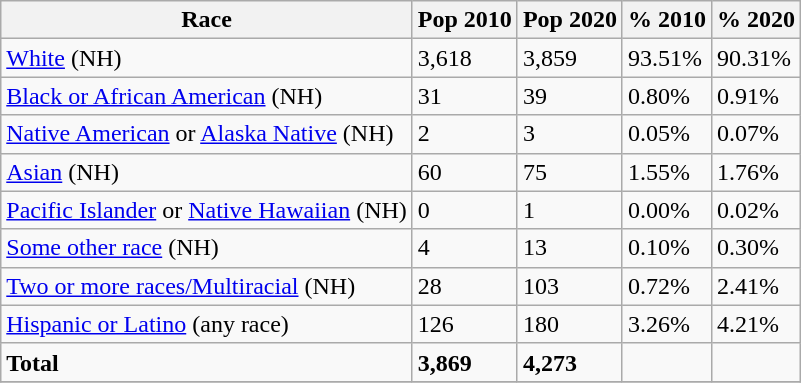<table class="wikitable">
<tr>
<th>Race</th>
<th>Pop 2010</th>
<th>Pop 2020</th>
<th>% 2010</th>
<th>% 2020</th>
</tr>
<tr>
<td><a href='#'>White</a> (NH)</td>
<td>3,618</td>
<td>3,859</td>
<td>93.51%</td>
<td>90.31%</td>
</tr>
<tr>
<td><a href='#'>Black or African American</a> (NH)</td>
<td>31</td>
<td>39</td>
<td>0.80%</td>
<td>0.91%</td>
</tr>
<tr>
<td><a href='#'>Native American</a> or <a href='#'>Alaska Native</a> (NH)</td>
<td>2</td>
<td>3</td>
<td>0.05%</td>
<td>0.07%</td>
</tr>
<tr>
<td><a href='#'>Asian</a> (NH)</td>
<td>60</td>
<td>75</td>
<td>1.55%</td>
<td>1.76%</td>
</tr>
<tr>
<td><a href='#'>Pacific Islander</a> or <a href='#'>Native Hawaiian</a> (NH)</td>
<td>0</td>
<td>1</td>
<td>0.00%</td>
<td>0.02%</td>
</tr>
<tr>
<td><a href='#'>Some other race</a> (NH)</td>
<td>4</td>
<td>13</td>
<td>0.10%</td>
<td>0.30%</td>
</tr>
<tr>
<td><a href='#'>Two or more races/Multiracial</a> (NH)</td>
<td>28</td>
<td>103</td>
<td>0.72%</td>
<td>2.41%</td>
</tr>
<tr>
<td><a href='#'>Hispanic or Latino</a> (any race)</td>
<td>126</td>
<td>180</td>
<td>3.26%</td>
<td>4.21%</td>
</tr>
<tr>
<td><strong>Total</strong></td>
<td><strong>3,869</strong></td>
<td><strong>4,273</strong></td>
<td></td>
<td></td>
</tr>
<tr>
</tr>
</table>
